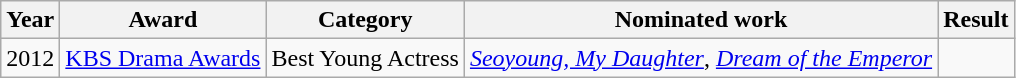<table class="wikitable">
<tr>
<th width=10>Year</th>
<th>Award</th>
<th>Category</th>
<th>Nominated work</th>
<th>Result</th>
</tr>
<tr>
<td>2012</td>
<td><a href='#'>KBS Drama Awards</a></td>
<td>Best Young Actress</td>
<td><em><a href='#'>Seoyoung, My Daughter</a></em>, <em><a href='#'>Dream of the Emperor</a></em></td>
<td></td>
</tr>
</table>
